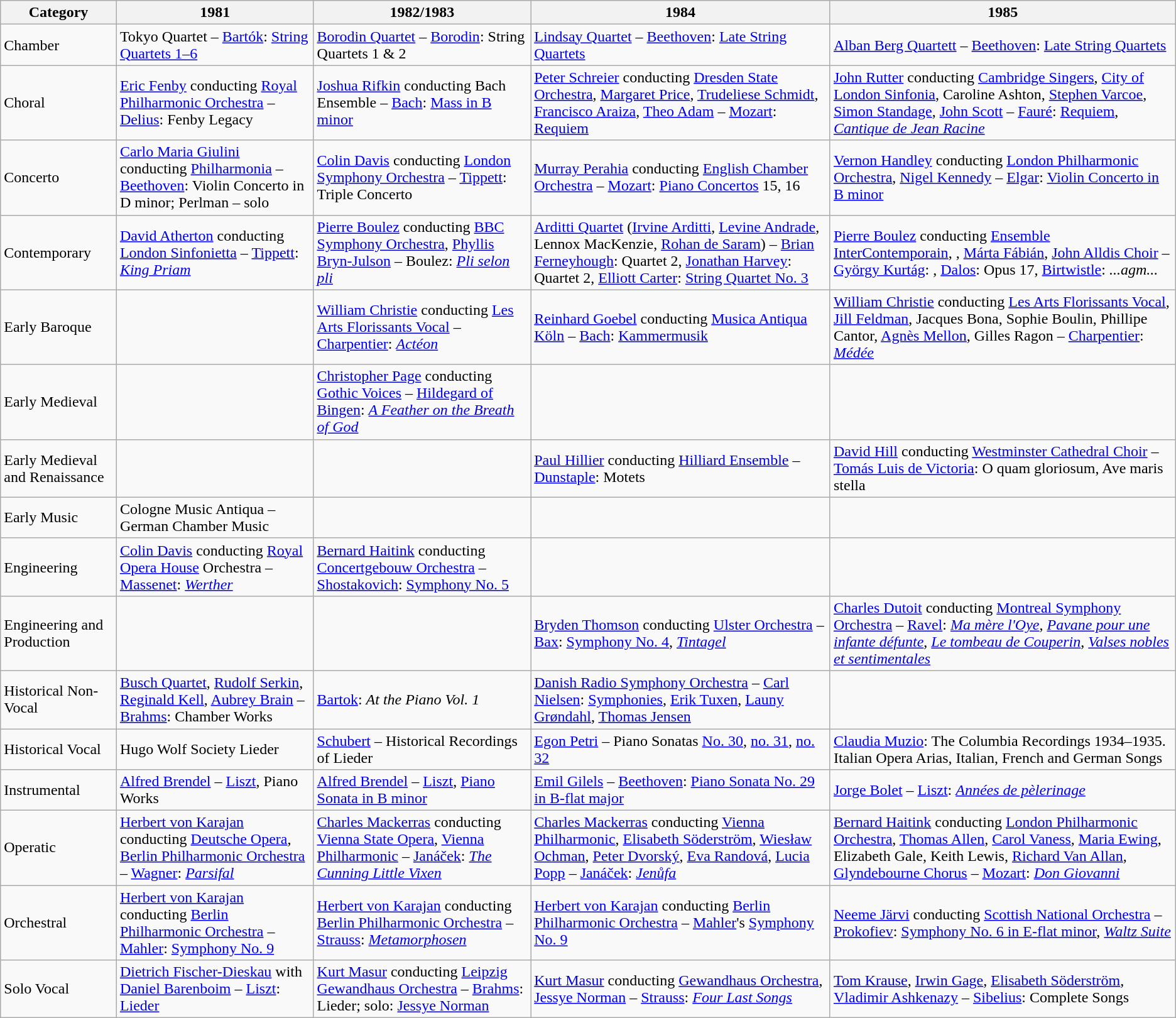<table class="wikitable sortable">
<tr>
<th>Category</th>
<th>1981</th>
<th>1982/1983</th>
<th>1984</th>
<th>1985</th>
</tr>
<tr>
<td>Chamber</td>
<td>Tokyo Quartet – <a href='#'>Bartók</a>: <a href='#'>String Quartets 1–6</a></td>
<td><a href='#'>Borodin Quartet</a> – <a href='#'>Borodin</a>: String Quartets 1 & 2</td>
<td><a href='#'>Lindsay Quartet</a> – <a href='#'>Beethoven</a>: <a href='#'>Late String Quartets</a></td>
<td><a href='#'>Alban Berg Quartett</a> – <a href='#'>Beethoven</a>: <a href='#'>Late String Quartets</a></td>
</tr>
<tr>
<td>Choral</td>
<td><a href='#'>Eric Fenby</a> conducting <a href='#'>Royal Philharmonic Orchestra</a> – <a href='#'>Delius</a>: Fenby Legacy</td>
<td><a href='#'>Joshua Rifkin</a> conducting Bach Ensemble – <a href='#'>Bach</a>: <a href='#'>Mass in B minor</a></td>
<td><a href='#'>Peter Schreier</a> conducting <a href='#'>Dresden State Orchestra</a>, <a href='#'>Margaret Price</a>, <a href='#'>Trudeliese Schmidt</a>, <a href='#'>Francisco Araiza</a>, <a href='#'>Theo Adam</a> – <a href='#'>Mozart</a>: <a href='#'>Requiem</a></td>
<td><a href='#'>John Rutter</a> conducting <a href='#'>Cambridge Singers</a>, <a href='#'>City of London Sinfonia</a>, Caroline Ashton, <a href='#'>Stephen Varcoe</a>, <a href='#'>Simon Standage</a>, <a href='#'>John Scott</a> – <a href='#'>Fauré</a>: <a href='#'>Requiem</a>, <em><a href='#'>Cantique de Jean Racine</a></em></td>
</tr>
<tr>
<td>Concerto</td>
<td><a href='#'>Carlo Maria Giulini</a> conducting <a href='#'>Philharmonia</a> – <a href='#'>Beethoven</a>: Violin Concerto in D minor; Perlman – solo</td>
<td><a href='#'>Colin Davis</a> conducting <a href='#'>London Symphony Orchestra</a> – <a href='#'>Tippett</a>: Triple Concerto</td>
<td><a href='#'>Murray Perahia</a> conducting <a href='#'>English Chamber Orchestra</a> – <a href='#'>Mozart</a>: <a href='#'>Piano Concertos</a> 15, 16</td>
<td><a href='#'>Vernon Handley</a> conducting <a href='#'>London Philharmonic Orchestra</a>, <a href='#'>Nigel Kennedy</a> – <a href='#'>Elgar</a>: <a href='#'>Violin Concerto in B minor</a></td>
</tr>
<tr>
<td>Contemporary</td>
<td><a href='#'>David Atherton</a> conducting <a href='#'>London Sinfonietta</a> – <a href='#'>Tippett</a>: <em><a href='#'>King Priam</a></em></td>
<td><a href='#'>Pierre Boulez</a> conducting <a href='#'>BBC Symphony Orchestra</a>, <a href='#'>Phyllis Bryn-Julson</a> – Boulez: <em><a href='#'>Pli selon pli</a></em></td>
<td><a href='#'>Arditti Quartet</a> (<a href='#'>Irvine Arditti</a>, <a href='#'>Levine Andrade</a>, Lennox MacKenzie, <a href='#'>Rohan de Saram</a>) – <a href='#'>Brian Ferneyhough</a>: Quartet 2, <a href='#'>Jonathan Harvey</a>: Quartet 2, <a href='#'>Elliott Carter</a>: <a href='#'>String Quartet No. 3</a></td>
<td><a href='#'>Pierre Boulez</a> conducting <a href='#'>Ensemble InterContemporain</a>, , <a href='#'>Márta Fábián</a>, <a href='#'>John Alldis Choir</a> – <a href='#'>György Kurtág</a>: <em></em>, <a href='#'>Dalos</a>: Opus 17, <a href='#'>Birtwistle</a>: <em>...agm...</em></td>
</tr>
<tr>
<td>Early Baroque</td>
<td></td>
<td><a href='#'>William Christie</a> conducting <a href='#'>Les Arts Florissants Vocal</a> – <a href='#'>Charpentier</a>: <em><a href='#'>Actéon</a></em></td>
<td><a href='#'>Reinhard Goebel</a> conducting <a href='#'>Musica Antiqua Köln</a> – <a href='#'>Bach</a>: <a href='#'>Kammermusik</a></td>
<td><a href='#'>William Christie</a> conducting <a href='#'>Les Arts Florissants Vocal</a>, <a href='#'>Jill Feldman</a>, Jacques Bona, Sophie Boulin, Phillipe Cantor, <a href='#'>Agnès Mellon</a>, Gilles Ragon – <a href='#'>Charpentier</a>: <em><a href='#'>Médée</a></em></td>
</tr>
<tr>
<td>Early Medieval</td>
<td></td>
<td><a href='#'>Christopher Page</a> conducting <a href='#'>Gothic Voices</a> – <a href='#'>Hildegard of Bingen</a>: <em><a href='#'>A Feather on the Breath of God</a></em></td>
<td></td>
<td></td>
</tr>
<tr>
<td>Early Medieval and Renaissance</td>
<td></td>
<td></td>
<td><a href='#'>Paul Hillier</a> conducting <a href='#'>Hilliard Ensemble</a> – <a href='#'>Dunstaple</a>: Motets</td>
<td><a href='#'>David Hill</a> conducting <a href='#'>Westminster Cathedral Choir</a> – <a href='#'>Tomás Luis de Victoria</a>: O quam gloriosum, Ave maris stella</td>
</tr>
<tr>
<td>Early Music</td>
<td>Cologne Music Antiqua – German Chamber Music</td>
<td></td>
<td></td>
<td></td>
</tr>
<tr>
<td>Engineering</td>
<td><a href='#'>Colin Davis</a> conducting <a href='#'>Royal Opera House</a> Orchestra – <a href='#'>Massenet</a>: <em><a href='#'>Werther</a></em></td>
<td><a href='#'>Bernard Haitink</a> conducting <a href='#'>Concertgebouw Orchestra</a> – <a href='#'>Shostakovich</a>: <a href='#'>Symphony No. 5</a></td>
<td></td>
<td></td>
</tr>
<tr>
<td>Engineering and Production</td>
<td></td>
<td></td>
<td><a href='#'>Bryden Thomson</a> conducting <a href='#'>Ulster Orchestra</a> – <a href='#'>Bax</a>: <a href='#'>Symphony No. 4</a>, <em><a href='#'>Tintagel</a></em></td>
<td><a href='#'>Charles Dutoit</a> conducting <a href='#'>Montreal Symphony Orchestra</a> – <a href='#'>Ravel</a>: <em><a href='#'>Ma mère l'Oye</a></em>, <em><a href='#'>Pavane pour une infante défunte</a></em>, <em><a href='#'>Le tombeau de Couperin</a></em>, <em><a href='#'>Valses nobles et sentimentales</a></em></td>
</tr>
<tr>
<td>Historical Non-Vocal</td>
<td><a href='#'>Busch Quartet</a>, <a href='#'>Rudolf Serkin</a>, <a href='#'>Reginald Kell</a>, <a href='#'>Aubrey Brain</a> – <a href='#'>Brahms</a>: Chamber Works</td>
<td><a href='#'>Bartok</a>: <em>At the Piano Vol. 1</em></td>
<td><a href='#'>Danish Radio Symphony Orchestra</a> – <a href='#'>Carl Nielsen</a>: <a href='#'>Symphonies</a>, <a href='#'>Erik Tuxen</a>, <a href='#'>Launy Grøndahl</a>, <a href='#'>Thomas Jensen</a></td>
<td></td>
</tr>
<tr>
<td>Historical Vocal</td>
<td>Hugo Wolf Society Lieder</td>
<td><a href='#'>Schubert</a> – Historical Recordings of Lieder</td>
<td><a href='#'>Egon Petri</a> – Piano Sonatas <a href='#'>No. 30</a>, <a href='#'>no. 31</a>, <a href='#'>no. 32</a></td>
<td><a href='#'>Claudia Muzio</a>: The Columbia Recordings 1934–1935. Italian Opera Arias, Italian, French and German Songs</td>
</tr>
<tr>
<td>Instrumental</td>
<td><a href='#'>Alfred Brendel</a> – <a href='#'>Liszt</a>, Piano Works</td>
<td><a href='#'>Alfred Brendel</a> – <a href='#'>Liszt</a>, <a href='#'>Piano Sonata in B minor</a></td>
<td><a href='#'>Emil Gilels</a> – <a href='#'>Beethoven</a>: <a href='#'>Piano Sonata No. 29 in B-flat major</a></td>
<td><a href='#'>Jorge Bolet</a> – <a href='#'>Liszt</a>: <em><a href='#'>Années de pèlerinage</a></em></td>
</tr>
<tr>
<td>Operatic</td>
<td><a href='#'>Herbert von Karajan</a> conducting <a href='#'>Deutsche Opera</a>, <a href='#'>Berlin Philharmonic Orchestra</a> – <a href='#'>Wagner</a>: <em><a href='#'>Parsifal</a></em></td>
<td><a href='#'>Charles Mackerras</a> conducting <a href='#'>Vienna State Opera</a>, <a href='#'>Vienna Philharmonic</a> – <a href='#'>Janáček</a>: <em><a href='#'>The Cunning Little Vixen</a></em></td>
<td><a href='#'>Charles Mackerras</a> conducting <a href='#'>Vienna Philharmonic</a>, <a href='#'>Elisabeth Söderström</a>, <a href='#'>Wiesław Ochman</a>, <a href='#'>Peter Dvorský</a>, <a href='#'>Eva Randová</a>, <a href='#'>Lucia Popp</a> – <a href='#'>Janáček</a>: <em><a href='#'>Jenůfa</a></em></td>
<td><a href='#'>Bernard Haitink</a> conducting <a href='#'>London Philharmonic Orchestra</a>, <a href='#'>Thomas Allen</a>, <a href='#'>Carol Vaness</a>, <a href='#'>Maria Ewing</a>, Elizabeth Gale, Keith Lewis, <a href='#'>Richard Van Allan</a>, <a href='#'>Glyndebourne Chorus</a> – <a href='#'>Mozart</a>: <em><a href='#'>Don Giovanni</a></em></td>
</tr>
<tr>
<td>Orchestral</td>
<td><a href='#'>Herbert von Karajan</a> conducting <a href='#'>Berlin Philharmonic Orchestra</a> – <a href='#'>Mahler</a>: <a href='#'>Symphony No. 9</a></td>
<td><a href='#'>Herbert von Karajan</a> conducting <a href='#'>Berlin Philharmonic Orchestra</a> – <a href='#'>Strauss</a>: <em><a href='#'>Metamorphosen</a></em></td>
<td><a href='#'>Herbert von Karajan</a> conducting <a href='#'>Berlin Philharmonic Orchestra</a> – <a href='#'>Mahler</a>'s <a href='#'>Symphony No. 9</a></td>
<td><a href='#'>Neeme Järvi</a> conducting <a href='#'>Scottish National Orchestra</a> – <a href='#'>Prokofiev</a>: <a href='#'>Symphony No. 6 in E-flat minor</a>, <a href='#'><em>Waltz Suite</em></a></td>
</tr>
<tr>
<td>Solo Vocal</td>
<td><a href='#'>Dietrich Fischer-Dieskau</a> with <a href='#'>Daniel Barenboim</a> – <a href='#'>Liszt</a>: <a href='#'>Lieder</a></td>
<td><a href='#'>Kurt Masur</a> conducting <a href='#'>Leipzig Gewandhaus Orchestra</a> – <a href='#'>Brahms</a>: Lieder; solo: <a href='#'>Jessye Norman</a></td>
<td><a href='#'>Kurt Masur</a> conducting <a href='#'>Gewandhaus Orchestra</a>, <a href='#'>Jessye Norman</a> – <a href='#'>Strauss</a>: <em><a href='#'>Four Last Songs</a></em></td>
<td><a href='#'>Tom Krause</a>, <a href='#'>Irwin Gage</a>, <a href='#'>Elisabeth Söderström</a>, <a href='#'>Vladimir Ashkenazy</a> – <a href='#'>Sibelius</a>: Complete Songs</td>
</tr>
</table>
